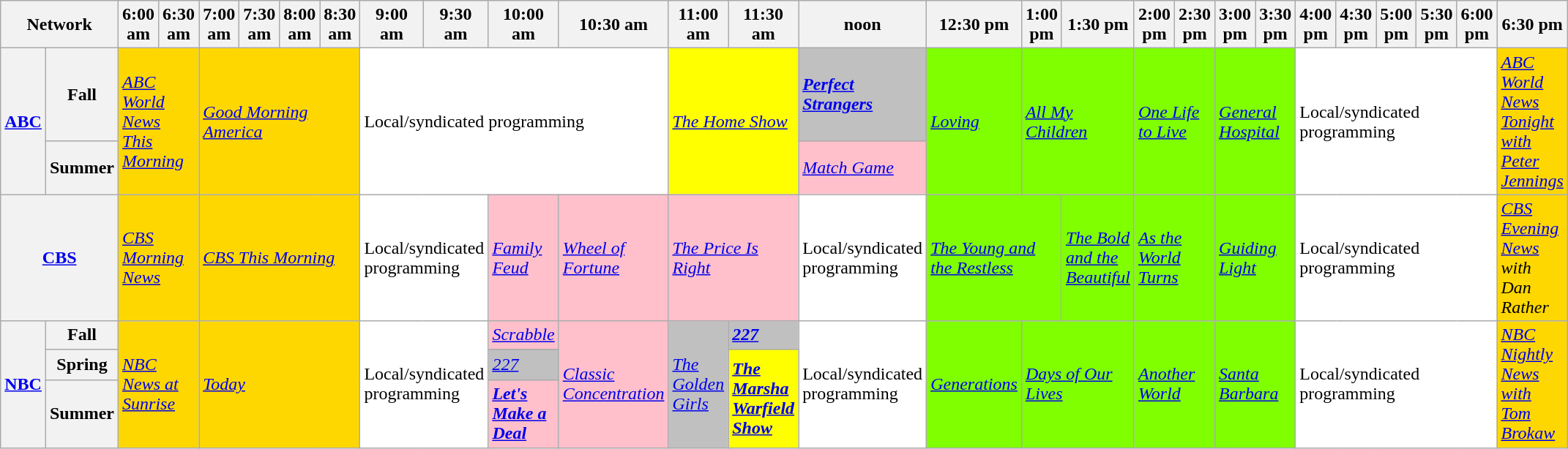<table class=wikitable>
<tr>
<th bgcolor="#C0C0C0" colspan="2">Network</th>
<th width="13%" bgcolor="#C0C0C0">6:00 am</th>
<th width="14%" bgcolor="#C0C0C0">6:30 am</th>
<th width="13%" bgcolor="#C0C0C0">7:00 am</th>
<th width="14%" bgcolor="#C0C0C0">7:30 am</th>
<th width="13%" bgcolor="#C0C0C0">8:00 am</th>
<th width="14%" bgcolor="#C0C0C0">8:30 am</th>
<th width="13%" bgcolor="#C0C0C0">9:00 am</th>
<th width="14%" bgcolor="#C0C0C0">9:30 am</th>
<th width="13%" bgcolor="#C0C0C0">10:00 am</th>
<th width="14%" bgcolor="#C0C0C0">10:30 am</th>
<th width="13%" bgcolor="#C0C0C0">11:00 am</th>
<th width="14%" bgcolor="#C0C0C0">11:30 am</th>
<th width="13%" bgcolor="#C0C0C0">noon</th>
<th width="14%" bgcolor="#C0C0C0">12:30 pm</th>
<th width="13%" bgcolor="#C0C0C0">1:00 pm</th>
<th width="14%" bgcolor="#C0C0C0">1:30 pm</th>
<th width="13%" bgcolor="#C0C0C0">2:00 pm</th>
<th width="14%" bgcolor="#C0C0C0">2:30 pm</th>
<th width="13%" bgcolor="#C0C0C0">3:00 pm</th>
<th width="14%" bgcolor="#C0C0C0">3:30 pm</th>
<th width="13%" bgcolor="#C0C0C0">4:00 pm</th>
<th width="14%" bgcolor="#C0C0C0">4:30 pm</th>
<th width="14%" bgcolor="#C0C0C0">5:00 pm</th>
<th width="14%" bgcolor="#C0C0C0">5:30 pm</th>
<th width="13%" bgcolor="#C0C0C0">6:00 pm</th>
<th width="13%" bgcolor="#C0C0C0">6:30 pm</th>
</tr>
<tr>
<th bgcolor="#C0C0C0" rowspan="2"><a href='#'>ABC</a></th>
<th>Fall</th>
<td bgcolor="gold" rowspan="2"colspan="2"><em><a href='#'>ABC World News This Morning</a></em></td>
<td bgcolor="gold" rowspan="2"colspan="4"><em><a href='#'>Good Morning America</a></em></td>
<td bgcolor="white" rowspan="2"colspan="4">Local/syndicated programming</td>
<td bgcolor="yellow" rowspan="2"colspan="2"><em><a href='#'>The Home Show</a></em></td>
<td bgcolor="C0C0C0" rowspan="1"><strong><em><a href='#'>Perfect Strangers</a></em></strong></td>
<td bgcolor="chartreuse" rowspan="2"><em><a href='#'>Loving</a></em></td>
<td bgcolor="chartreuse" rowspan="2"colspan="2"><em><a href='#'>All My Children</a></em></td>
<td bgcolor="chartreuse" rowspan="2"colspan="2"><em><a href='#'>One Life to Live</a></em></td>
<td bgcolor="chartreuse" rowspan="2"colspan="2"><em><a href='#'>General Hospital</a></em></td>
<td bgcolor="white" rowspan="2"colspan="5">Local/syndicated programming</td>
<td bgcolor="gold" rowspan="2"colspan="1"><em><a href='#'>ABC World News Tonight with Peter Jennings</a></em></td>
</tr>
<tr>
<th>Summer</th>
<td bgcolor="pink" rowspan="1"><em><a href='#'>Match Game</a></em></td>
</tr>
<tr>
<th bgcolor="#C0C0C0" colspan="2"><a href='#'>CBS</a></th>
<td bgcolor="gold"colspan="2"><em><a href='#'>CBS Morning News</a></em></td>
<td bgcolor="gold"colspan="4"><em><a href='#'>CBS This Morning</a></em></td>
<td bgcolor="white"colspan="2">Local/syndicated programming</td>
<td bgcolor="pink"><em><a href='#'>Family Feud</a></em></td>
<td bgcolor="pink"><em><a href='#'>Wheel of Fortune</a></em></td>
<td bgcolor="pink"colspan="2"><em><a href='#'>The Price Is Right</a></em></td>
<td bgcolor="white">Local/syndicated programming</td>
<td bgcolor="chartreuse"colspan="2"><em><a href='#'>The Young and the Restless</a></em></td>
<td bgcolor="chartreuse"><em><a href='#'>The Bold and the Beautiful</a></em></td>
<td bgcolor="chartreuse"colspan="2"><em><a href='#'>As the World Turns</a></em></td>
<td bgcolor="chartreuse"colspan="2"><em><a href='#'>Guiding Light</a></em></td>
<td bgcolor="white"colspan="5">Local/syndicated programming</td>
<td bgcolor="gold"><em><a href='#'>CBS Evening News</a> with Dan Rather</em></td>
</tr>
<tr>
<th bgcolor="#C0C0C0" rowspan="3"><a href='#'>NBC</a></th>
<th>Fall</th>
<td bgcolor="gold" colspan="2"rowspan="3"><em><a href='#'>NBC News at Sunrise</a></em></td>
<td bgcolor="gold" colspan="4"rowspan="3"><em><a href='#'>Today</a></em></td>
<td bgcolor="white" colspan="2"rowspan="3">Local/syndicated programming</td>
<td bgcolor="pink"rowspan="1"><em><a href='#'>Scrabble</a></em></td>
<td bgcolor="pink"rowspan="3"><em><a href='#'>Classic Concentration</a></em></td>
<td bgcolor="C0C0C0" rowspan="3"><em><a href='#'>The Golden Girls</a></em></td>
<td bgcolor="C0C0C0" rowspan="1"><strong><em><a href='#'>227</a></em></strong></td>
<td bgcolor="white"rowspan="3">Local/syndicated programming</td>
<td bgcolor="chartreuse"rowspan="3"><em><a href='#'>Generations</a></em></td>
<td bgcolor="chartreuse" colspan="2"rowspan="3"><em><a href='#'>Days of Our Lives</a></em></td>
<td bgcolor="chartreuse" colspan="2"rowspan="3"><em><a href='#'>Another World</a></em></td>
<td bgcolor="chartreuse" colspan="2"rowspan="3"><em><a href='#'>Santa Barbara</a></em></td>
<td bgcolor="white" colspan="5"rowspan="3">Local/syndicated programming</td>
<td bgcolor="gold" rowspan="3"><em><a href='#'>NBC Nightly News with Tom Brokaw</a></em></td>
</tr>
<tr>
<th>Spring</th>
<td bgcolor="C0C0C0" rowspan="1"><em><a href='#'>227</a></em></td>
<td bgcolor="yellow"rowspan="2"><strong><em><a href='#'>The Marsha Warfield Show</a></em></strong></td>
</tr>
<tr>
<th>Summer</th>
<td bgcolor="pink"rowspan="1"><strong><em><a href='#'>Let's Make a Deal</a></em></strong></td>
</tr>
</table>
